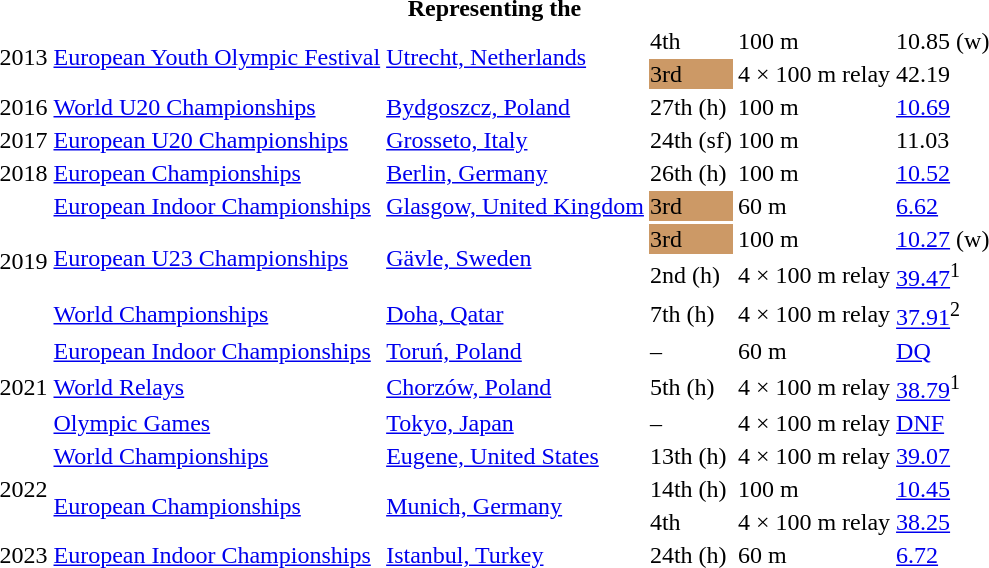<table>
<tr>
<th colspan="6">Representing the </th>
</tr>
<tr>
<td rowspan=2>2013</td>
<td rowspan=2><a href='#'>European Youth Olympic Festival</a></td>
<td rowspan=2><a href='#'>Utrecht, Netherlands</a></td>
<td>4th</td>
<td>100 m</td>
<td>10.85 (w)</td>
</tr>
<tr>
<td bgcolor=cc9966>3rd</td>
<td>4 × 100 m relay</td>
<td>42.19</td>
</tr>
<tr>
<td>2016</td>
<td><a href='#'>World U20 Championships</a></td>
<td><a href='#'>Bydgoszcz, Poland</a></td>
<td>27th (h)</td>
<td>100 m</td>
<td><a href='#'>10.69</a></td>
</tr>
<tr>
<td>2017</td>
<td><a href='#'>European U20 Championships</a></td>
<td><a href='#'>Grosseto, Italy</a></td>
<td>24th (sf)</td>
<td>100 m</td>
<td>11.03</td>
</tr>
<tr>
<td>2018</td>
<td><a href='#'>European Championships</a></td>
<td><a href='#'>Berlin, Germany</a></td>
<td>26th (h)</td>
<td>100 m</td>
<td><a href='#'>10.52</a></td>
</tr>
<tr>
<td rowspan=4>2019</td>
<td><a href='#'>European Indoor Championships</a></td>
<td><a href='#'>Glasgow, United Kingdom</a></td>
<td bgcolor=cc9966>3rd</td>
<td>60 m</td>
<td><a href='#'>6.62</a></td>
</tr>
<tr>
<td rowspan=2><a href='#'>European U23 Championships</a></td>
<td rowspan=2><a href='#'>Gävle, Sweden</a></td>
<td bgcolor=cc9966>3rd</td>
<td>100 m</td>
<td><a href='#'>10.27</a> (w)</td>
</tr>
<tr>
<td>2nd (h)</td>
<td>4 × 100 m relay</td>
<td><a href='#'>39.47</a><sup>1</sup></td>
</tr>
<tr>
<td><a href='#'>World Championships</a></td>
<td><a href='#'>Doha, Qatar</a></td>
<td>7th (h)</td>
<td>4 × 100 m relay</td>
<td><a href='#'>37.91</a><sup>2</sup></td>
</tr>
<tr>
<td rowspan=3>2021</td>
<td><a href='#'>European Indoor Championships</a></td>
<td><a href='#'>Toruń, Poland</a></td>
<td>–</td>
<td>60 m</td>
<td><a href='#'>DQ</a></td>
</tr>
<tr>
<td><a href='#'>World Relays</a></td>
<td><a href='#'>Chorzów, Poland</a></td>
<td>5th (h)</td>
<td>4 × 100 m relay</td>
<td><a href='#'>38.79</a><sup>1</sup></td>
</tr>
<tr>
<td><a href='#'>Olympic Games</a></td>
<td><a href='#'>Tokyo, Japan</a></td>
<td>–</td>
<td>4 × 100 m relay</td>
<td><a href='#'>DNF</a></td>
</tr>
<tr>
<td rowspan=3>2022</td>
<td><a href='#'>World Championships</a></td>
<td><a href='#'>Eugene, United States</a></td>
<td>13th (h)</td>
<td>4 × 100 m relay</td>
<td><a href='#'>39.07</a></td>
</tr>
<tr>
<td rowspan=2><a href='#'>European Championships</a></td>
<td rowspan=2><a href='#'>Munich, Germany</a></td>
<td>14th (h)</td>
<td>100 m</td>
<td><a href='#'>10.45</a></td>
</tr>
<tr>
<td>4th</td>
<td>4 × 100 m relay</td>
<td><a href='#'>38.25</a></td>
</tr>
<tr>
<td>2023</td>
<td><a href='#'>European Indoor Championships</a></td>
<td><a href='#'>Istanbul, Turkey</a></td>
<td>24th (h)</td>
<td>60 m</td>
<td><a href='#'>6.72</a></td>
</tr>
</table>
